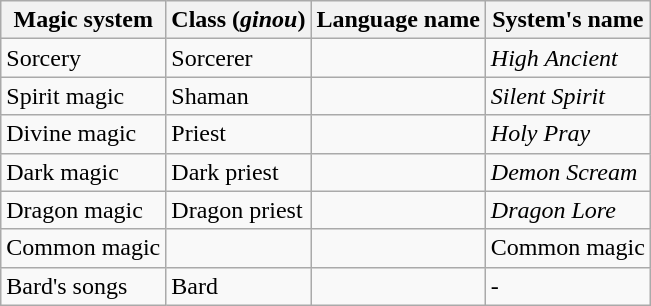<table class="wikitable">
<tr>
<th>Magic system</th>
<th>Class (<em>ginou</em>)</th>
<th>Language name</th>
<th>System's name</th>
</tr>
<tr>
<td>Sorcery</td>
<td>Sorcerer</td>
<td></td>
<td><em>High Ancient</em></td>
</tr>
<tr>
<td>Spirit magic</td>
<td>Shaman</td>
<td></td>
<td><em>Silent Spirit</em></td>
</tr>
<tr>
<td>Divine magic</td>
<td>Priest</td>
<td></td>
<td><em>Holy Pray</em></td>
</tr>
<tr>
<td>Dark magic</td>
<td>Dark priest</td>
<td></td>
<td><em>Demon Scream</em></td>
</tr>
<tr>
<td>Dragon magic</td>
<td>Dragon priest</td>
<td></td>
<td><em>Dragon Lore</em></td>
</tr>
<tr>
<td>Common magic</td>
<td></td>
<td></td>
<td>Common magic</td>
</tr>
<tr>
<td>Bard's songs</td>
<td>Bard</td>
<td></td>
<td>-</td>
</tr>
</table>
